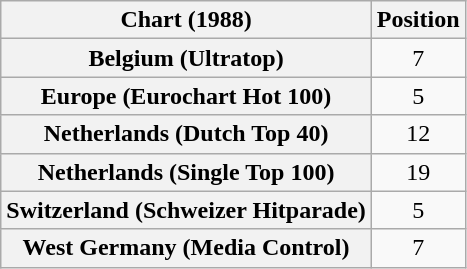<table class="wikitable sortable plainrowheaders" style="text-align:center">
<tr>
<th>Chart (1988)</th>
<th>Position</th>
</tr>
<tr>
<th scope="row">Belgium (Ultratop)</th>
<td>7</td>
</tr>
<tr>
<th scope="row">Europe (Eurochart Hot 100)</th>
<td>5</td>
</tr>
<tr>
<th scope="row">Netherlands (Dutch Top 40)</th>
<td>12</td>
</tr>
<tr>
<th scope="row">Netherlands (Single Top 100)</th>
<td>19</td>
</tr>
<tr>
<th scope="row">Switzerland (Schweizer Hitparade)</th>
<td>5</td>
</tr>
<tr>
<th scope="row">West Germany (Media Control)</th>
<td>7</td>
</tr>
</table>
